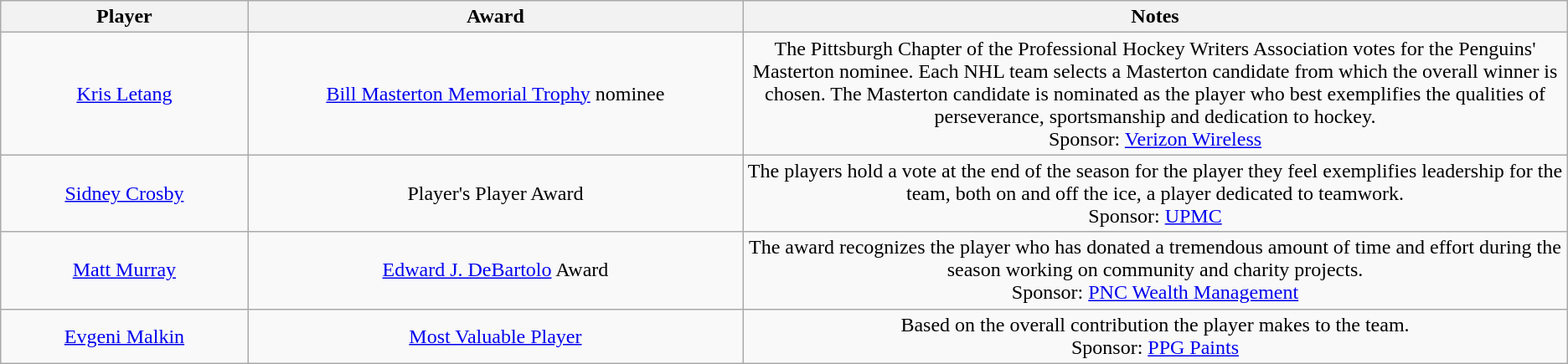<table class="wikitable" border="1">
<tr>
<th width="15%">Player</th>
<th width="30%">Award</th>
<th width="50%">Notes</th>
</tr>
<tr style="text-align:center;">
<td><a href='#'>Kris Letang</a></td>
<td><a href='#'>Bill Masterton Memorial Trophy</a> nominee</td>
<td>The Pittsburgh Chapter of the Professional Hockey Writers Association votes for the Penguins' Masterton nominee. Each NHL team selects a Masterton candidate from which the overall winner is chosen. The Masterton candidate is nominated as the player who best exemplifies the qualities of perseverance, sportsmanship and dedication to hockey. <br>Sponsor: <a href='#'>Verizon Wireless</a></td>
</tr>
<tr style="text-align:center;">
<td><a href='#'>Sidney Crosby</a></td>
<td>Player's Player Award</td>
<td>The players hold a vote at the end of the season for the player they feel exemplifies leadership for the team, both on and off the ice, a player dedicated to teamwork. <br>Sponsor: <a href='#'>UPMC</a></td>
</tr>
<tr style="text-align:center;">
<td><a href='#'>Matt Murray</a></td>
<td><a href='#'>Edward J. DeBartolo</a> Award</td>
<td>The award recognizes the player who has donated a tremendous amount of time and effort during the season working on community and charity projects. <br> Sponsor: <a href='#'>PNC Wealth Management</a></td>
</tr>
<tr style="text-align:center;">
<td><a href='#'>Evgeni Malkin</a></td>
<td><a href='#'>Most Valuable Player</a></td>
<td>Based on the overall contribution the player makes to the team. <br> Sponsor: <a href='#'>PPG Paints</a></td>
</tr>
</table>
